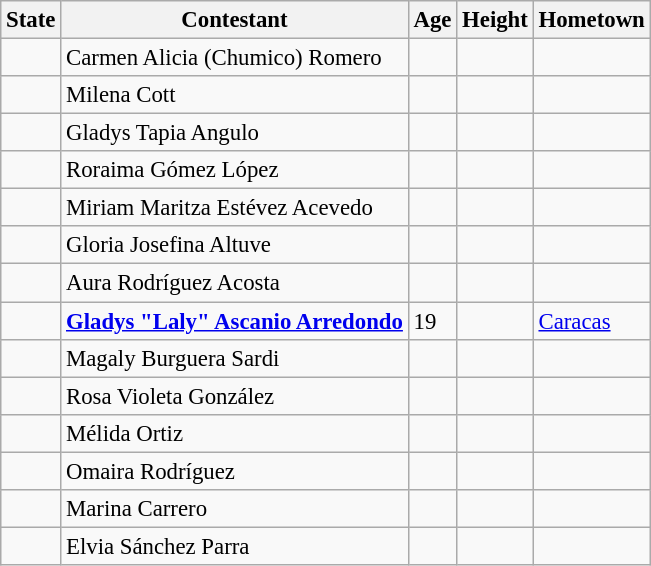<table class="wikitable sortable" style="font-size: 95%;">
<tr>
<th>State</th>
<th>Contestant</th>
<th>Age</th>
<th>Height</th>
<th>Hometown</th>
</tr>
<tr>
<td></td>
<td>Carmen Alicia (Chumico) Romero</td>
<td></td>
<td></td>
<td></td>
</tr>
<tr>
<td></td>
<td>Milena Cott</td>
<td></td>
<td></td>
<td></td>
</tr>
<tr>
<td></td>
<td>Gladys Tapia Angulo</td>
<td></td>
<td></td>
<td></td>
</tr>
<tr>
<td></td>
<td>Roraima Gómez López</td>
<td></td>
<td></td>
<td></td>
</tr>
<tr>
<td></td>
<td>Miriam Maritza Estévez Acevedo</td>
<td></td>
<td></td>
<td></td>
</tr>
<tr>
<td></td>
<td>Gloria Josefina Altuve</td>
<td></td>
<td></td>
<td></td>
</tr>
<tr>
<td></td>
<td>Aura Rodríguez Acosta</td>
<td></td>
<td></td>
<td></td>
</tr>
<tr>
<td><strong></strong></td>
<td><strong><a href='#'>Gladys "Laly" Ascanio Arredondo</a></strong></td>
<td>19</td>
<td></td>
<td><a href='#'>Caracas</a></td>
</tr>
<tr>
<td></td>
<td>Magaly Burguera Sardi</td>
<td></td>
<td></td>
<td></td>
</tr>
<tr>
<td></td>
<td>Rosa Violeta González</td>
<td></td>
<td></td>
<td></td>
</tr>
<tr>
<td></td>
<td>Mélida Ortiz</td>
<td></td>
<td></td>
<td></td>
</tr>
<tr>
<td></td>
<td>Omaira Rodríguez</td>
<td></td>
<td></td>
<td></td>
</tr>
<tr>
<td></td>
<td>Marina Carrero</td>
<td></td>
<td></td>
<td></td>
</tr>
<tr>
<td></td>
<td>Elvia Sánchez Parra</td>
<td></td>
<td></td>
<td></td>
</tr>
</table>
